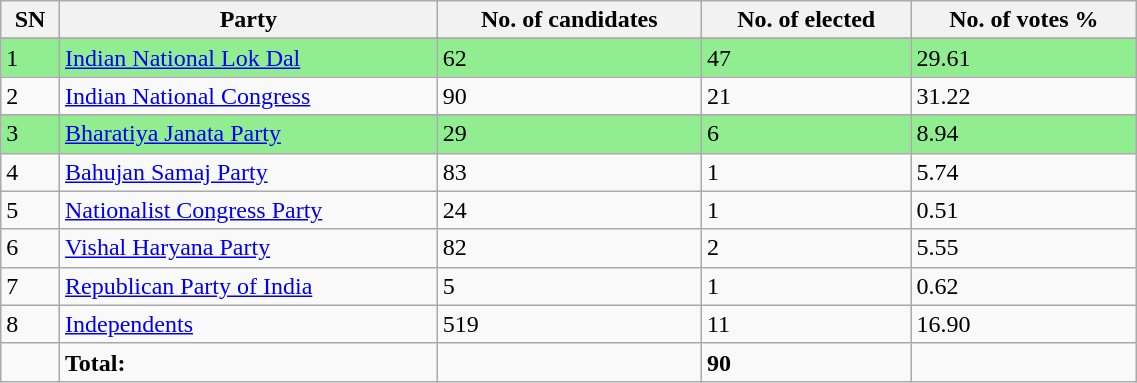<table class="wikitable sortable" border="1" width=60%>
<tr>
<th>SN</th>
<th>Party</th>
<th>No. of candidates</th>
<th>No. of elected</th>
<th>No. of votes %</th>
</tr>
<tr>
</tr>
<tr style="background: #90EE90;">
<td>1</td>
<td><a href='#'>Indian National Lok Dal</a></td>
<td>62</td>
<td>47</td>
<td>29.61</td>
</tr>
<tr>
<td>2</td>
<td><a href='#'>Indian National Congress</a></td>
<td>90</td>
<td>21</td>
<td>31.22</td>
</tr>
<tr>
</tr>
<tr style="background: #90EE90;">
<td>3</td>
<td><a href='#'>Bharatiya Janata Party</a></td>
<td>29</td>
<td>6</td>
<td>8.94</td>
</tr>
<tr>
<td>4</td>
<td><a href='#'>Bahujan Samaj Party</a></td>
<td>83</td>
<td>1</td>
<td>5.74</td>
</tr>
<tr style=>
<td>5</td>
<td><a href='#'>Nationalist Congress Party</a></td>
<td>24</td>
<td>1</td>
<td>0.51</td>
</tr>
<tr>
<td>6</td>
<td><a href='#'>Vishal Haryana Party</a></td>
<td>82</td>
<td>2</td>
<td>5.55</td>
</tr>
<tr>
<td>7</td>
<td><a href='#'>Republican Party of India</a></td>
<td>5</td>
<td>1</td>
<td>0.62</td>
</tr>
<tr>
<td>8</td>
<td><a href='#'>Independents</a></td>
<td>519</td>
<td>11</td>
<td>16.90</td>
</tr>
<tr>
<td></td>
<td><strong>Total:</strong></td>
<td><strong> </strong></td>
<td><strong>90</strong></td>
<td><strong> </strong></td>
</tr>
</table>
